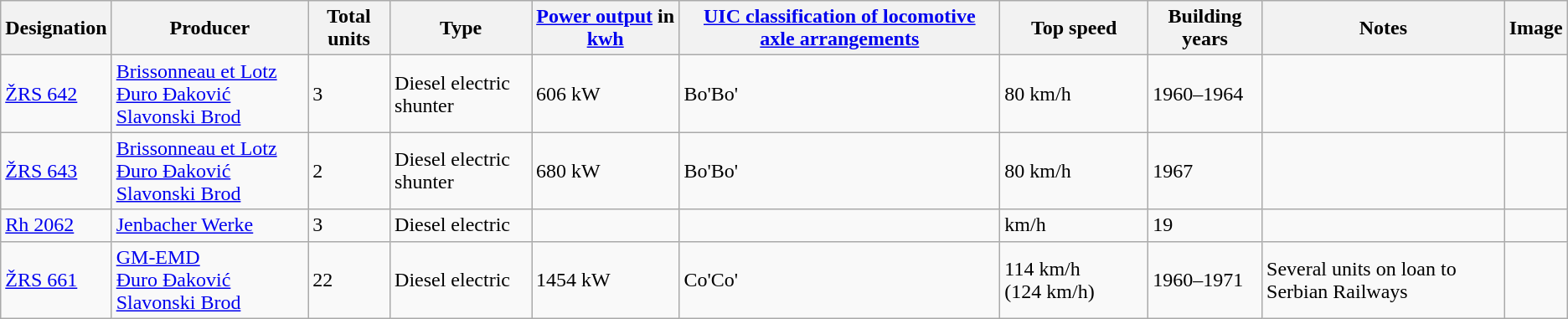<table class="wikitable sortable">
<tr>
<th>Designation</th>
<th>Producer</th>
<th>Total units</th>
<th>Type</th>
<th><a href='#'>Power output</a> in <a href='#'>kwh</a></th>
<th><a href='#'>UIC classification of locomotive axle arrangements</a></th>
<th>Top speed</th>
<th>Building years</th>
<th class="unsortable">Notes</th>
<th class="unsortable">Image</th>
</tr>
<tr>
<td><a href='#'>ŽRS 642</a></td>
<td><a href='#'>Brissonneau et Lotz</a><br><a href='#'>Đuro Đaković Slavonski Brod</a></td>
<td>3</td>
<td>Diesel electric shunter</td>
<td>606 kW</td>
<td>Bo'Bo'</td>
<td>80 km/h</td>
<td>1960–1964</td>
<td></td>
<td></td>
</tr>
<tr>
<td><a href='#'>ŽRS 643</a></td>
<td><a href='#'>Brissonneau et Lotz</a><br><a href='#'>Đuro Đaković Slavonski Brod</a></td>
<td>2</td>
<td>Diesel electric shunter</td>
<td>680 kW</td>
<td>Bo'Bo'</td>
<td>80 km/h</td>
<td>1967</td>
<td></td>
<td></td>
</tr>
<tr>
<td><a href='#'>Rh 2062</a></td>
<td><a href='#'>Jenbacher Werke</a></td>
<td>3</td>
<td>Diesel electric</td>
<td></td>
<td></td>
<td>km/h</td>
<td>19</td>
<td></td>
<td></td>
</tr>
<tr>
<td><a href='#'>ŽRS 661</a></td>
<td><a href='#'>GM-EMD</a><br><a href='#'>Đuro Đaković Slavonski Brod</a></td>
<td>22</td>
<td>Diesel electric</td>
<td>1454 kW</td>
<td>Co'Co'</td>
<td>114 km/h (124 km/h)</td>
<td>1960–1971</td>
<td>Several units on loan to Serbian Railways</td>
<td></td>
</tr>
</table>
